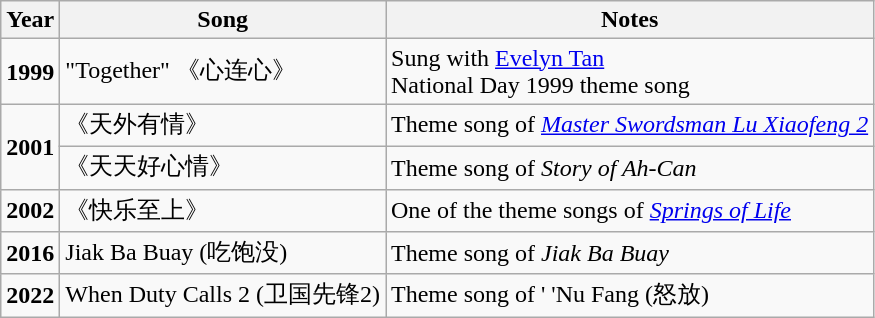<table class="wikitable sortable">
<tr>
<th>Year</th>
<th>Song</th>
<th class="unsortable">Notes</th>
</tr>
<tr>
<td><strong>1999</strong></td>
<td>"Together" 《心连心》</td>
<td>Sung with <a href='#'>Evelyn Tan</a><br>National Day 1999 theme song</td>
</tr>
<tr>
<td rowspan="2"><strong>2001</strong></td>
<td>《天外有情》</td>
<td>Theme song of <em><a href='#'>Master Swordsman Lu Xiaofeng 2</a></em></td>
</tr>
<tr>
<td>《天天好心情》</td>
<td>Theme song of <em>Story of Ah-Can</em></td>
</tr>
<tr>
<td><strong>2002</strong></td>
<td>《快乐至上》</td>
<td>One of the theme songs of <em><a href='#'>Springs of Life</a></em></td>
</tr>
<tr>
<td><strong>2016</strong></td>
<td>Jiak Ba Buay (吃饱没)</td>
<td>Theme song of <em>Jiak Ba Buay</em></td>
</tr>
<tr>
<td><strong>2022</strong></td>
<td>When Duty Calls 2 (卫国先锋2)</td>
<td>Theme song of ' 'Nu Fang (怒放)<em></td>
</tr>
</table>
